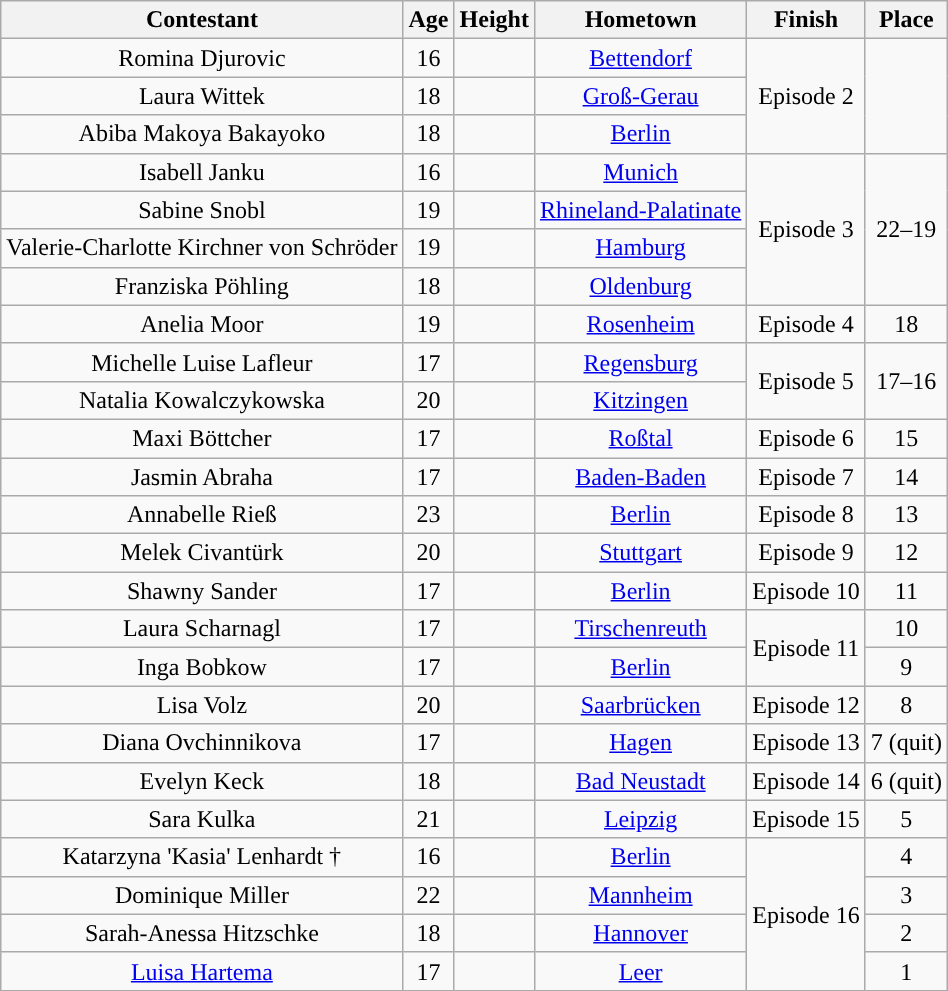<table class="wikitable sortable" style="text-align:center;">
<tr>
<th>Contestant</th>
<th>Age</th>
<th>Height</th>
<th>Hometown</th>
<th>Finish</th>
<th>Place</th>
</tr>
<tr>
<td>Romina Djurovic</td>
<td>16</td>
<td nowrap></td>
<td><a href='#'>Bettendorf</a></td>
<td rowspan= "3">Episode 2</td>
<td rowspan="3"></td>
</tr>
<tr>
<td>Laura Wittek</td>
<td>18</td>
<td></td>
<td><a href='#'>Groß-Gerau</a></td>
</tr>
<tr>
<td>Abiba Makoya Bakayoko</td>
<td>18</td>
<td></td>
<td><a href='#'>Berlin</a></td>
</tr>
<tr>
<td>Isabell Janku</td>
<td>16</td>
<td></td>
<td><a href='#'>Munich</a></td>
<td rowspan="4">Episode 3</td>
<td rowspan="4">22–19</td>
</tr>
<tr>
<td>Sabine Snobl</td>
<td>19</td>
<td></td>
<td nowrap><a href='#'>Rhineland-Palatinate</a></td>
</tr>
<tr>
<td nowrap>Valerie-Charlotte Kirchner von Schröder</td>
<td>19</td>
<td></td>
<td><a href='#'>Hamburg</a></td>
</tr>
<tr>
<td>Franziska Pöhling</td>
<td>18</td>
<td></td>
<td><a href='#'>Oldenburg</a></td>
</tr>
<tr>
<td>Anelia Moor</td>
<td>19</td>
<td></td>
<td><a href='#'>Rosenheim</a></td>
<td>Episode 4</td>
<td>18</td>
</tr>
<tr>
<td>Michelle Luise Lafleur</td>
<td>17</td>
<td></td>
<td><a href='#'>Regensburg</a></td>
<td rowspan="2">Episode 5</td>
<td rowspan="2">17–16</td>
</tr>
<tr>
<td>Natalia Kowalczykowska</td>
<td>20</td>
<td></td>
<td><a href='#'>Kitzingen</a></td>
</tr>
<tr>
<td>Maxi Böttcher</td>
<td>17</td>
<td></td>
<td><a href='#'>Roßtal</a></td>
<td>Episode 6</td>
<td>15</td>
</tr>
<tr>
<td>Jasmin Abraha</td>
<td>17</td>
<td></td>
<td><a href='#'>Baden-Baden</a></td>
<td>Episode 7</td>
<td>14</td>
</tr>
<tr>
<td>Annabelle Rieß</td>
<td>23</td>
<td></td>
<td><a href='#'>Berlin</a></td>
<td>Episode 8</td>
<td>13</td>
</tr>
<tr>
<td>Melek Civantürk</td>
<td>20</td>
<td nowrap></td>
<td><a href='#'>Stuttgart</a></td>
<td>Episode 9</td>
<td>12</td>
</tr>
<tr>
<td>Shawny Sander</td>
<td>17</td>
<td></td>
<td><a href='#'>Berlin</a></td>
<td>Episode 10</td>
<td>11</td>
</tr>
<tr>
<td>Laura Scharnagl</td>
<td>17</td>
<td></td>
<td><a href='#'>Tirschenreuth</a></td>
<td rowspan="2">Episode 11</td>
<td>10</td>
</tr>
<tr>
<td>Inga Bobkow</td>
<td>17</td>
<td></td>
<td><a href='#'>Berlin</a></td>
<td>9</td>
</tr>
<tr>
<td>Lisa Volz</td>
<td>20</td>
<td></td>
<td><a href='#'>Saarbrücken</a></td>
<td nowrap>Episode 12</td>
<td>8</td>
</tr>
<tr>
<td>Diana Ovchinnikova</td>
<td>17</td>
<td></td>
<td><a href='#'>Hagen</a></td>
<td>Episode 13</td>
<td>7 (quit)</td>
</tr>
<tr>
<td>Evelyn Keck</td>
<td>18</td>
<td></td>
<td><a href='#'>Bad Neustadt</a></td>
<td>Episode 14</td>
<td>6 (quit)</td>
</tr>
<tr>
<td>Sara Kulka</td>
<td>21</td>
<td></td>
<td><a href='#'>Leipzig</a></td>
<td>Episode 15</td>
<td>5</td>
</tr>
<tr>
<td>Katarzyna 'Kasia' Lenhardt †</td>
<td>16</td>
<td></td>
<td><a href='#'>Berlin</a></td>
<td rowspan="4">Episode 16</td>
<td>4</td>
</tr>
<tr>
<td>Dominique Miller</td>
<td>22</td>
<td></td>
<td><a href='#'>Mannheim</a></td>
<td>3</td>
</tr>
<tr>
<td>Sarah-Anessa Hitzschke</td>
<td>18</td>
<td></td>
<td><a href='#'>Hannover</a></td>
<td>2</td>
</tr>
<tr>
<td><a href='#'>Luisa Hartema</a></td>
<td>17</td>
<td></td>
<td><a href='#'>Leer</a></td>
<td>1</td>
</tr>
</table>
